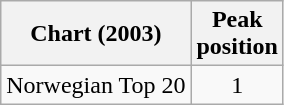<table class="wikitable">
<tr>
<th>Chart (2003)</th>
<th>Peak<br>position</th>
</tr>
<tr>
<td>Norwegian Top 20</td>
<td align="center">1</td>
</tr>
</table>
